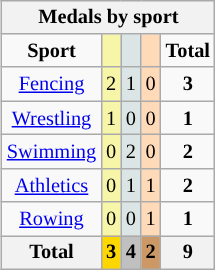<table class="wikitable" style="font-size:85%; float:right;">
<tr style="background:#efefef;">
<th colspan=7>Medals by sport</th>
</tr>
<tr style="text-align:center">
<td><strong>Sport</strong></td>
<td style="background:#f7f6a8"></td>
<td style="background:#dce5e5"></td>
<td style="background:#ffdab9"></td>
<td><strong>Total</strong></td>
</tr>
<tr style="text-align:center">
<td><a href='#'>Fencing</a></td>
<td bgcolor=F7F6A8>2</td>
<td bgcolor=DCE5E5>1</td>
<td bgcolor=FFDAB9>0</td>
<td><strong>3</strong></td>
</tr>
<tr style="text-align:center">
<td><a href='#'>Wrestling</a></td>
<td bgcolor=F7F6A8>1</td>
<td bgcolor=DCE5E5>0</td>
<td bgcolor=FFDAB9>0</td>
<td><strong>1</strong></td>
</tr>
<tr style="text-align:center">
<td><a href='#'>Swimming</a></td>
<td bgcolor=F7F6A8>0</td>
<td bgcolor=DCE5E5>2</td>
<td bgcolor=FFDAB9>0</td>
<td><strong>2</strong></td>
</tr>
<tr style="text-align:center">
<td><a href='#'>Athletics</a></td>
<td bgcolor=F7F6A8>0</td>
<td bgcolor=DCE5E5>1</td>
<td bgcolor=FFDAB9>1</td>
<td><strong>2</strong></td>
</tr>
<tr style="text-align:center">
<td><a href='#'>Rowing</a></td>
<td bgcolor=F7F6A8>0</td>
<td bgcolor=DCE5E5>0</td>
<td bgcolor=FFDAB9>1</td>
<td><strong>1</strong></td>
</tr>
<tr style="text-align:center">
<th>Total</th>
<th style="background:gold">3</th>
<th style="background:silver">4</th>
<th style="background:#c96">2</th>
<th>9</th>
</tr>
</table>
